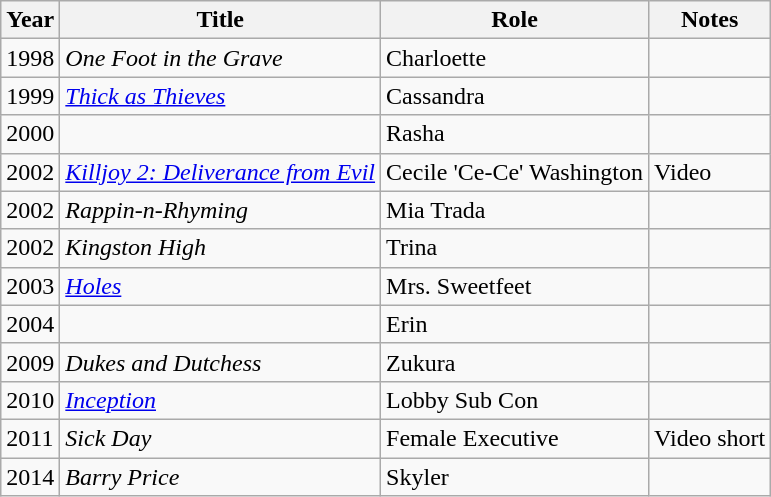<table class="wikitable sortable">
<tr>
<th>Year</th>
<th>Title</th>
<th>Role</th>
<th class="unsortable">Notes</th>
</tr>
<tr>
<td>1998</td>
<td><em>One Foot in the Grave</em></td>
<td>Charloette</td>
<td></td>
</tr>
<tr>
<td>1999</td>
<td><em><a href='#'>Thick as Thieves</a></em></td>
<td>Cassandra</td>
<td></td>
</tr>
<tr>
<td>2000</td>
<td><em></em></td>
<td>Rasha</td>
<td></td>
</tr>
<tr>
<td>2002</td>
<td><em><a href='#'>Killjoy 2: Deliverance from Evil</a></em></td>
<td>Cecile 'Ce-Ce' Washington</td>
<td>Video</td>
</tr>
<tr>
<td>2002</td>
<td><em>Rappin-n-Rhyming</em></td>
<td>Mia Trada</td>
<td></td>
</tr>
<tr>
<td>2002</td>
<td><em>Kingston High</em></td>
<td>Trina</td>
<td></td>
</tr>
<tr>
<td>2003</td>
<td><em><a href='#'>Holes</a></em></td>
<td>Mrs. Sweetfeet</td>
<td></td>
</tr>
<tr>
<td>2004</td>
<td><em></em></td>
<td>Erin</td>
<td></td>
</tr>
<tr>
<td>2009</td>
<td><em>Dukes and Dutchess</em></td>
<td>Zukura</td>
<td></td>
</tr>
<tr>
<td>2010</td>
<td><em><a href='#'>Inception</a></em></td>
<td>Lobby Sub Con</td>
<td></td>
</tr>
<tr>
<td>2011</td>
<td><em>Sick Day</em></td>
<td>Female Executive</td>
<td>Video short</td>
</tr>
<tr>
<td>2014</td>
<td><em>Barry Price</em></td>
<td>Skyler</td>
<td></td>
</tr>
</table>
